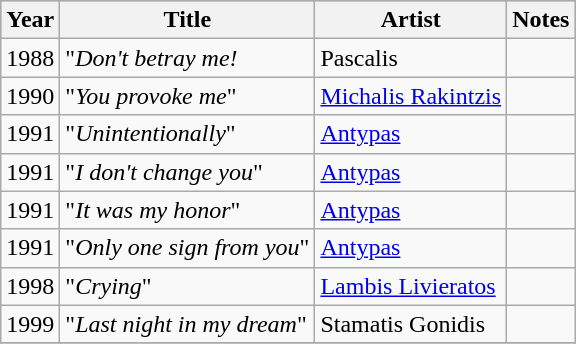<table class="wikitable">
<tr style="background:#b0c4de; text-align:center;">
<th>Year</th>
<th>Title</th>
<th>Artist</th>
<th>Notes</th>
</tr>
<tr>
<td>1988</td>
<td>"<em>Don't betray me!</em></td>
<td>Pascalis</td>
<td></td>
</tr>
<tr>
<td>1990</td>
<td>"<em>You provoke me</em>"</td>
<td><a href='#'>Michalis Rakintzis</a></td>
<td></td>
</tr>
<tr>
<td>1991</td>
<td>"<em>Unintentionally</em>"</td>
<td><a href='#'>Antypas</a></td>
<td></td>
</tr>
<tr>
<td>1991</td>
<td>"<em>I don't change you</em>"</td>
<td><a href='#'>Antypas</a></td>
<td></td>
</tr>
<tr>
<td>1991</td>
<td>"<em>It was my honor</em>"</td>
<td><a href='#'>Antypas</a></td>
<td></td>
</tr>
<tr>
<td>1991</td>
<td>"<em>Only one sign from you</em>"</td>
<td><a href='#'>Antypas</a></td>
<td></td>
</tr>
<tr>
<td>1998</td>
<td>"<em>Crying</em>"</td>
<td><a href='#'>Lambis Livieratos</a></td>
<td></td>
</tr>
<tr>
<td>1999</td>
<td>"<em>Last night in my dream</em>"</td>
<td>Stamatis Gonidis</td>
<td></td>
</tr>
<tr>
</tr>
</table>
